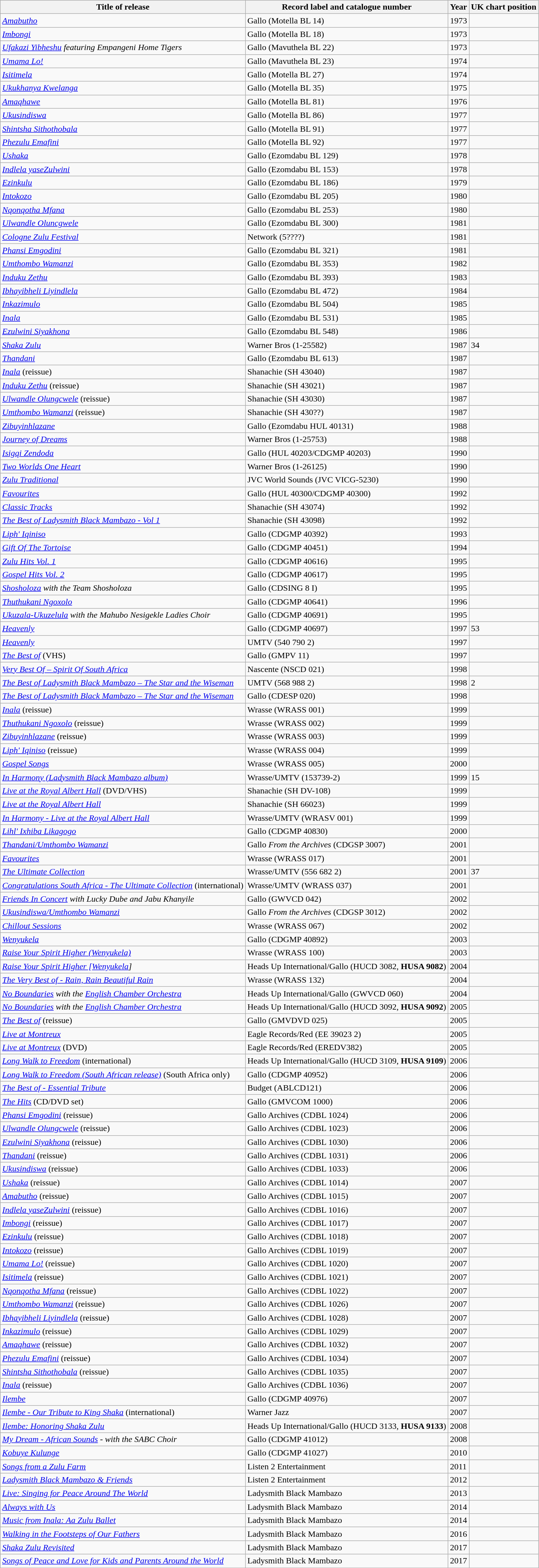<table class="wikitable sortable">
<tr>
<th>Title of release</th>
<th>Record label and catalogue number</th>
<th>Year</th>
<th>UK chart position</th>
</tr>
<tr>
<td><em><a href='#'>Amabutho</a></em></td>
<td>Gallo (Motella BL 14)</td>
<td>1973</td>
<td></td>
</tr>
<tr>
<td><em><a href='#'>Imbongi</a></em></td>
<td>Gallo (Motella BL 18)</td>
<td>1973</td>
<td></td>
</tr>
<tr>
<td><em><a href='#'>Ufakazi Yibheshu</a></em> <em>featuring Empangeni Home Tigers</em></td>
<td>Gallo (Mavuthela BL 22)</td>
<td>1973</td>
<td></td>
</tr>
<tr>
<td><em><a href='#'>Umama Lo!</a></em></td>
<td>Gallo (Mavuthela BL 23)</td>
<td>1974</td>
<td></td>
</tr>
<tr>
<td><em><a href='#'>Isitimela</a></em></td>
<td>Gallo (Motella BL 27)</td>
<td>1974</td>
<td></td>
</tr>
<tr>
<td><em><a href='#'>Ukukhanya Kwelanga</a></em></td>
<td>Gallo (Motella BL 35)</td>
<td>1975</td>
<td></td>
</tr>
<tr>
<td><em><a href='#'>Amaqhawe</a></em></td>
<td>Gallo (Motella BL 81)</td>
<td>1976</td>
<td></td>
</tr>
<tr>
<td><em><a href='#'>Ukusindiswa</a></em></td>
<td>Gallo (Motella BL 86)</td>
<td>1977</td>
<td></td>
</tr>
<tr>
<td><em><a href='#'>Shintsha Sithothobala</a></em></td>
<td>Gallo (Motella BL 91)</td>
<td>1977</td>
<td></td>
</tr>
<tr>
<td><em><a href='#'>Phezulu Emafini</a></em></td>
<td>Gallo (Motella BL 92)</td>
<td>1977</td>
<td></td>
</tr>
<tr>
<td><em><a href='#'>Ushaka</a></em></td>
<td>Gallo (Ezomdabu BL 129)</td>
<td>1978</td>
<td></td>
</tr>
<tr>
<td><em><a href='#'>Indlela yaseZulwini</a></em></td>
<td>Gallo (Ezomdabu BL 153)</td>
<td>1978</td>
<td></td>
</tr>
<tr>
<td><em><a href='#'>Ezinkulu</a></em></td>
<td>Gallo (Ezomdabu BL 186)</td>
<td>1979</td>
<td></td>
</tr>
<tr>
<td><em><a href='#'>Intokozo</a></em></td>
<td>Gallo (Ezomdabu BL 205)</td>
<td>1980</td>
<td></td>
</tr>
<tr>
<td><em><a href='#'>Nqonqotha Mfana</a></em></td>
<td>Gallo (Ezomdabu BL 253)</td>
<td>1980</td>
<td></td>
</tr>
<tr>
<td><em><a href='#'>Ulwandle Oluncgwele</a></em></td>
<td>Gallo (Ezomdabu BL 300)</td>
<td>1981</td>
<td></td>
</tr>
<tr>
<td><em><a href='#'>Cologne Zulu Festival</a></em></td>
<td>Network (5????)</td>
<td>1981</td>
<td></td>
</tr>
<tr>
<td><em><a href='#'>Phansi Emgodini</a></em></td>
<td>Gallo (Ezomdabu BL 321)</td>
<td>1981</td>
<td></td>
</tr>
<tr>
<td><em><a href='#'>Umthombo Wamanzi</a></em></td>
<td>Gallo (Ezomdabu BL 353)</td>
<td>1982</td>
<td></td>
</tr>
<tr>
<td><em><a href='#'>Induku Zethu</a></em></td>
<td>Gallo (Ezomdabu BL 393)</td>
<td>1983</td>
<td></td>
</tr>
<tr>
<td><em><a href='#'>Ibhayibheli Liyindlela</a></em></td>
<td>Gallo (Ezomdabu BL 472)</td>
<td>1984</td>
<td></td>
</tr>
<tr>
<td><em><a href='#'>Inkazimulo</a></em></td>
<td>Gallo (Ezomdabu BL 504)</td>
<td>1985</td>
<td></td>
</tr>
<tr>
<td><em><a href='#'>Inala</a></em></td>
<td>Gallo (Ezomdabu BL 531)</td>
<td>1985</td>
<td></td>
</tr>
<tr>
<td><em><a href='#'>Ezulwini Siyakhona</a></em></td>
<td>Gallo (Ezomdabu BL 548)</td>
<td>1986</td>
<td></td>
</tr>
<tr>
<td><em><a href='#'>Shaka Zulu</a></em></td>
<td>Warner Bros (1-25582)</td>
<td>1987</td>
<td>34</td>
</tr>
<tr>
<td><em><a href='#'>Thandani</a></em></td>
<td>Gallo (Ezomdabu BL 613)</td>
<td>1987</td>
<td></td>
</tr>
<tr>
<td><em><a href='#'>Inala</a></em> (reissue)</td>
<td>Shanachie (SH 43040)</td>
<td>1987</td>
<td></td>
</tr>
<tr>
<td><em><a href='#'>Induku Zethu</a></em> (reissue)</td>
<td>Shanachie (SH 43021)</td>
<td>1987</td>
<td></td>
</tr>
<tr>
<td><em><a href='#'>Ulwandle Olungcwele</a></em> (reissue)</td>
<td>Shanachie (SH 43030)</td>
<td>1987</td>
<td></td>
</tr>
<tr>
<td><em><a href='#'>Umthombo Wamanzi</a></em> (reissue)</td>
<td>Shanachie (SH 430??)</td>
<td>1987</td>
<td></td>
</tr>
<tr>
<td><em><a href='#'>Zibuyinhlazane</a></em></td>
<td>Gallo (Ezomdabu HUL 40131)</td>
<td>1988</td>
<td></td>
</tr>
<tr>
<td><em><a href='#'>Journey of Dreams</a></em></td>
<td>Warner Bros (1-25753)</td>
<td>1988</td>
<td></td>
</tr>
<tr>
<td><em><a href='#'>Isigqi Zendoda</a></em></td>
<td>Gallo (HUL 40203/CDGMP 40203)</td>
<td>1990</td>
<td></td>
</tr>
<tr>
<td><em><a href='#'>Two Worlds One Heart</a></em></td>
<td>Warner Bros (1-26125)</td>
<td>1990</td>
<td></td>
</tr>
<tr>
<td><em><a href='#'>Zulu Traditional</a></em></td>
<td>JVC World Sounds (JVC VICG-5230)</td>
<td>1990</td>
<td></td>
</tr>
<tr>
<td><em><a href='#'>Favourites</a></em></td>
<td>Gallo (HUL 40300/CDGMP 40300)</td>
<td>1992</td>
<td></td>
</tr>
<tr>
<td><em><a href='#'>Classic Tracks</a></em></td>
<td>Shanachie (SH 43074)</td>
<td>1992</td>
<td></td>
</tr>
<tr>
<td><em><a href='#'>The Best of Ladysmith Black Mambazo - Vol 1</a></em></td>
<td>Shanachie (SH 43098)</td>
<td>1992</td>
<td></td>
</tr>
<tr>
<td><em><a href='#'>Liph' Iqiniso</a></em></td>
<td>Gallo (CDGMP 40392)</td>
<td>1993</td>
<td></td>
</tr>
<tr>
<td><em><a href='#'>Gift Of The Tortoise</a></em></td>
<td>Gallo (CDGMP 40451)</td>
<td>1994</td>
<td></td>
</tr>
<tr>
<td><em><a href='#'>Zulu Hits Vol. 1</a></em></td>
<td>Gallo (CDGMP 40616)</td>
<td>1995</td>
<td></td>
</tr>
<tr>
<td><em><a href='#'>Gospel Hits Vol. 2</a></em></td>
<td>Gallo (CDGMP 40617)</td>
<td>1995</td>
<td></td>
</tr>
<tr>
<td><em><a href='#'>Shosholoza</a></em> <em>with the Team Shosholoza</em></td>
<td>Gallo (CDSING 8 I)</td>
<td>1995</td>
<td></td>
</tr>
<tr>
<td><em><a href='#'>Thuthukani Ngoxolo</a></em></td>
<td>Gallo (CDGMP 40641)</td>
<td>1996</td>
<td></td>
</tr>
<tr>
<td><em><a href='#'>Ukuzala-Ukuzelula</a></em> <em>with the Mahubo Nesigekle Ladies Choir</em></td>
<td>Gallo (CDGMP 40691)</td>
<td>1995</td>
<td></td>
</tr>
<tr>
<td><em><a href='#'>Heavenly</a></em></td>
<td>Gallo (CDGMP 40697)</td>
<td>1997</td>
<td>53</td>
</tr>
<tr>
<td><em><a href='#'>Heavenly</a></em></td>
<td>UMTV (540 790 2)</td>
<td>1997</td>
<td></td>
</tr>
<tr>
<td><em><a href='#'>The Best of</a></em> (VHS)</td>
<td>Gallo (GMPV 11)</td>
<td>1997</td>
<td></td>
</tr>
<tr>
<td><em><a href='#'>Very Best Of – Spirit Of South Africa</a></em></td>
<td>Nascente (NSCD 021)</td>
<td>1998</td>
<td></td>
</tr>
<tr>
<td><em><a href='#'>The Best of Ladysmith Black Mambazo – The Star and the Wiseman</a></em></td>
<td>UMTV (568 988 2)</td>
<td>1998</td>
<td>2</td>
</tr>
<tr>
<td><em><a href='#'>The Best of Ladysmith Black Mambazo – The Star and the Wiseman</a></em></td>
<td>Gallo (CDESP 020)</td>
<td>1998</td>
<td></td>
</tr>
<tr>
<td><em><a href='#'>Inala</a></em> (reissue)</td>
<td>Wrasse (WRASS 001)</td>
<td>1999</td>
<td></td>
</tr>
<tr>
<td><em><a href='#'>Thuthukani Ngoxolo</a></em> (reissue)</td>
<td>Wrasse (WRASS 002)</td>
<td>1999</td>
<td></td>
</tr>
<tr>
<td><em><a href='#'>Zibuyinhlazane</a></em> (reissue)</td>
<td>Wrasse (WRASS 003)</td>
<td>1999</td>
<td></td>
</tr>
<tr>
<td><em><a href='#'>Liph' Iqiniso</a></em> (reissue)</td>
<td>Wrasse (WRASS 004)</td>
<td>1999</td>
<td></td>
</tr>
<tr>
<td><em><a href='#'>Gospel Songs</a></em></td>
<td>Wrasse (WRASS 005)</td>
<td>2000</td>
<td></td>
</tr>
<tr>
<td><em><a href='#'>In Harmony (Ladysmith Black Mambazo album)</a></em></td>
<td>Wrasse/UMTV (153739-2)</td>
<td>1999</td>
<td>15</td>
</tr>
<tr>
<td><em><a href='#'>Live at the Royal Albert Hall</a></em> (DVD/VHS)</td>
<td>Shanachie (SH DV-108)</td>
<td>1999</td>
<td></td>
</tr>
<tr>
<td><em><a href='#'>Live at the Royal Albert Hall</a></em></td>
<td>Shanachie (SH 66023)</td>
<td>1999</td>
<td></td>
</tr>
<tr>
<td><em><a href='#'>In Harmony - Live at the Royal Albert Hall</a></em></td>
<td>Wrasse/UMTV (WRASV 001)</td>
<td>1999</td>
<td></td>
</tr>
<tr>
<td><em><a href='#'>Lihl' Ixhiba Likagogo</a></em></td>
<td>Gallo (CDGMP 40830)</td>
<td>2000</td>
<td></td>
</tr>
<tr>
<td><em><a href='#'>Thandani/Umthombo Wamanzi</a></em></td>
<td>Gallo <em>From the Archives</em> (CDGSP 3007)</td>
<td>2001</td>
<td></td>
</tr>
<tr>
<td><em><a href='#'>Favourites</a></em></td>
<td>Wrasse (WRASS 017)</td>
<td>2001</td>
<td></td>
</tr>
<tr>
<td><em><a href='#'>The Ultimate Collection</a></em></td>
<td>Wrasse/UMTV (556 682 2)</td>
<td>2001</td>
<td>37</td>
</tr>
<tr>
<td><em><a href='#'>Congratulations South Africa - The Ultimate Collection</a></em> (international)</td>
<td>Wrasse/UMTV (WRASS 037)</td>
<td>2001</td>
<td></td>
</tr>
<tr>
<td><em><a href='#'>Friends In Concert</a></em> <em>with Lucky Dube and Jabu Khanyile</em></td>
<td>Gallo (GWVCD 042)</td>
<td>2002</td>
<td></td>
</tr>
<tr>
<td><em><a href='#'>Ukusindiswa/Umthombo Wamanzi</a></em></td>
<td>Gallo <em>From the Archives</em> (CDGSP 3012)</td>
<td>2002</td>
<td></td>
</tr>
<tr>
<td><em><a href='#'>Chillout Sessions</a></em></td>
<td>Wrasse (WRASS 067)</td>
<td>2002</td>
<td></td>
</tr>
<tr>
<td><em><a href='#'>Wenyukela</a></em></td>
<td>Gallo (CDGMP 40892)</td>
<td>2003</td>
<td></td>
</tr>
<tr>
<td><em><a href='#'>Raise Your Spirit Higher (Wenyukela)</a></em></td>
<td>Wrasse (WRASS 100)</td>
<td>2003</td>
<td></td>
</tr>
<tr>
<td><em><a href='#'>Raise Your Spirit Higher [Wenyukela</a>]</em></td>
<td>Heads Up International/Gallo (HUCD 3082, <strong>HUSA 9082</strong>)</td>
<td>2004</td>
<td></td>
</tr>
<tr>
<td><em><a href='#'>The Very Best of - Rain, Rain Beautiful Rain</a></em></td>
<td>Wrasse (WRASS 132)</td>
<td>2004</td>
<td></td>
</tr>
<tr>
<td><em><a href='#'>No Boundaries</a></em> <em>with the <a href='#'>English Chamber Orchestra</a></em></td>
<td>Heads Up International/Gallo (GWVCD 060)</td>
<td>2004</td>
<td></td>
</tr>
<tr>
<td><em><a href='#'>No Boundaries</a></em> <em>with the <a href='#'>English Chamber Orchestra</a></em></td>
<td>Heads Up International/Gallo (HUCD 3092, <strong>HUSA 9092</strong>)</td>
<td>2005</td>
<td></td>
</tr>
<tr>
<td><em><a href='#'>The Best of</a></em> (reissue)</td>
<td>Gallo (GMVDVD 025)</td>
<td>2005</td>
<td></td>
</tr>
<tr>
<td><em><a href='#'>Live at Montreux</a></em></td>
<td>Eagle Records/Red (EE 39023 2)</td>
<td>2005</td>
<td></td>
</tr>
<tr>
<td><em><a href='#'>Live at Montreux</a></em> (DVD)</td>
<td>Eagle Records/Red (EREDV382)</td>
<td>2005</td>
<td></td>
</tr>
<tr>
<td><em><a href='#'>Long Walk to Freedom</a></em> (international)</td>
<td>Heads Up International/Gallo (HUCD 3109, <strong>HUSA 9109</strong>)</td>
<td>2006</td>
<td></td>
</tr>
<tr>
<td><em><a href='#'>Long Walk to Freedom (South African release)</a></em> (South Africa only)</td>
<td>Gallo (CDGMP 40952)</td>
<td>2006</td>
<td></td>
</tr>
<tr>
<td><em><a href='#'>The Best of - Essential Tribute</a></em></td>
<td>Budget (ABLCD121)</td>
<td>2006</td>
<td></td>
</tr>
<tr>
<td><em><a href='#'>The Hits</a></em> (CD/DVD set)</td>
<td>Gallo (GMVCOM 1000)</td>
<td>2006</td>
<td></td>
</tr>
<tr>
<td><em><a href='#'>Phansi Emgodini</a></em> (reissue)</td>
<td>Gallo Archives (CDBL 1024)</td>
<td>2006</td>
<td></td>
</tr>
<tr>
<td><em><a href='#'>Ulwandle Olungcwele</a></em> (reissue)</td>
<td>Gallo Archives (CDBL 1023)</td>
<td>2006</td>
<td></td>
</tr>
<tr>
<td><em><a href='#'>Ezulwini Siyakhona</a></em> (reissue)</td>
<td>Gallo Archives (CDBL 1030)</td>
<td>2006</td>
<td></td>
</tr>
<tr>
<td><em><a href='#'>Thandani</a></em> (reissue)</td>
<td>Gallo Archives (CDBL 1031)</td>
<td>2006</td>
<td></td>
</tr>
<tr>
<td><em><a href='#'>Ukusindiswa</a></em> (reissue)</td>
<td>Gallo Archives (CDBL 1033)</td>
<td>2006</td>
<td></td>
</tr>
<tr>
<td><em><a href='#'>Ushaka</a></em> (reissue)</td>
<td>Gallo Archives (CDBL 1014)</td>
<td>2007</td>
<td></td>
</tr>
<tr>
<td><em><a href='#'>Amabutho</a></em> (reissue)</td>
<td>Gallo Archives (CDBL 1015)</td>
<td>2007</td>
<td></td>
</tr>
<tr>
<td><em><a href='#'>Indlela yaseZulwini</a></em> (reissue)</td>
<td>Gallo Archives (CDBL 1016)</td>
<td>2007</td>
<td></td>
</tr>
<tr>
<td><em><a href='#'>Imbongi</a></em> (reissue)</td>
<td>Gallo Archives (CDBL 1017)</td>
<td>2007</td>
<td></td>
</tr>
<tr>
<td><em><a href='#'>Ezinkulu</a></em> (reissue)</td>
<td>Gallo Archives (CDBL 1018)</td>
<td>2007</td>
<td></td>
</tr>
<tr>
<td><em><a href='#'>Intokozo</a></em> (reissue)</td>
<td>Gallo Archives (CDBL 1019)</td>
<td>2007</td>
<td></td>
</tr>
<tr>
<td><em><a href='#'>Umama Lo!</a></em> (reissue)</td>
<td>Gallo Archives (CDBL 1020)</td>
<td>2007</td>
<td></td>
</tr>
<tr>
<td><em><a href='#'>Isitimela</a></em> (reissue)</td>
<td>Gallo Archives (CDBL 1021)</td>
<td>2007</td>
<td></td>
</tr>
<tr>
<td><em><a href='#'>Nqonqotha Mfana</a></em> (reissue)</td>
<td>Gallo Archives (CDBL 1022)</td>
<td>2007</td>
<td></td>
</tr>
<tr>
<td><em><a href='#'>Umthombo Wamanzi</a></em> (reissue)</td>
<td>Gallo Archives (CDBL 1026)</td>
<td>2007</td>
<td></td>
</tr>
<tr>
<td><em><a href='#'>Ibhayibheli Liyindlela</a></em> (reissue)</td>
<td>Gallo Archives (CDBL 1028)</td>
<td>2007</td>
<td></td>
</tr>
<tr>
<td><em><a href='#'>Inkazimulo</a></em> (reissue)</td>
<td>Gallo Archives (CDBL 1029)</td>
<td>2007</td>
<td></td>
</tr>
<tr>
<td><em><a href='#'>Amaqhawe</a></em> (reissue)</td>
<td>Gallo Archives (CDBL 1032)</td>
<td>2007</td>
<td></td>
</tr>
<tr>
<td><em><a href='#'>Phezulu Emafini</a></em> (reissue)</td>
<td>Gallo Archives (CDBL 1034)</td>
<td>2007</td>
<td></td>
</tr>
<tr>
<td><em><a href='#'>Shintsha Sithothobala</a></em> (reissue)</td>
<td>Gallo Archives (CDBL 1035)</td>
<td>2007</td>
<td></td>
</tr>
<tr>
<td><em><a href='#'>Inala</a></em> (reissue)</td>
<td>Gallo Archives (CDBL 1036)</td>
<td>2007</td>
<td></td>
</tr>
<tr>
<td><em><a href='#'>Ilembe</a></em></td>
<td>Gallo (CDGMP 40976)</td>
<td>2007</td>
<td></td>
</tr>
<tr>
<td><em><a href='#'>Ilembe - Our Tribute to King Shaka</a></em> (international)</td>
<td>Warner Jazz</td>
<td>2007</td>
<td></td>
</tr>
<tr>
<td><em><a href='#'>Ilembe: Honoring Shaka Zulu</a></em></td>
<td>Heads Up International/Gallo (HUCD 3133, <strong>HUSA 9133</strong>)</td>
<td>2008</td>
<td></td>
</tr>
<tr>
<td><em><a href='#'>My Dream - African Sounds</a></em> - <em>with the SABC Choir</em></td>
<td>Gallo (CDGMP 41012)</td>
<td>2008</td>
<td></td>
</tr>
<tr>
<td><em><a href='#'>Kobuye Kulunge</a></em></td>
<td>Gallo (CDGMP 41027)</td>
<td>2010</td>
<td></td>
</tr>
<tr>
<td><em><a href='#'>Songs from a Zulu Farm</a></em></td>
<td>Listen 2 Entertainment</td>
<td>2011</td>
<td></td>
</tr>
<tr>
<td><em><a href='#'>Ladysmith Black Mambazo & Friends</a></em></td>
<td>Listen 2 Entertainment</td>
<td>2012</td>
<td></td>
</tr>
<tr>
<td><em><a href='#'>Live: Singing for Peace Around The World</a></em></td>
<td>Ladysmith Black Mambazo</td>
<td>2013</td>
<td></td>
</tr>
<tr>
<td><em><a href='#'>Always with Us</a></em></td>
<td>Ladysmith Black Mambazo</td>
<td>2014</td>
<td></td>
</tr>
<tr>
<td><em><a href='#'>Music from Inala: Aa Zulu Ballet</a></em></td>
<td>Ladysmith Black Mambazo</td>
<td>2014</td>
<td></td>
</tr>
<tr>
<td><em><a href='#'>Walking in the Footsteps of Our Fathers</a></em></td>
<td>Ladysmith Black Mambazo</td>
<td>2016</td>
<td></td>
</tr>
<tr>
<td><em><a href='#'>Shaka Zulu Revisited</a></em></td>
<td>Ladysmith Black Mambazo</td>
<td>2017</td>
<td></td>
</tr>
<tr>
<td><em><a href='#'>Songs of Peace and Love for Kids and Parents Around the World</a></em></td>
<td>Ladysmith Black Mambazo</td>
<td>2017</td>
<td></td>
</tr>
</table>
